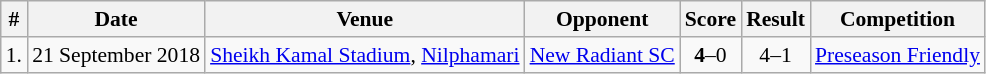<table class="wikitable" style="font-size:90%">
<tr>
<th>#</th>
<th>Date</th>
<th>Venue</th>
<th>Opponent</th>
<th>Score</th>
<th>Result</th>
<th>Competition</th>
</tr>
<tr>
<td>1.</td>
<td>21 September 2018</td>
<td><a href='#'>Sheikh Kamal Stadium</a>, <a href='#'>Nilphamari</a></td>
<td> <a href='#'>New Radiant SC</a></td>
<td style="text-align:center;"><strong>4</strong>–0</td>
<td style="text-align:center;">4–1</td>
<td><a href='#'>Preseason Friendly</a></td>
</tr>
</table>
